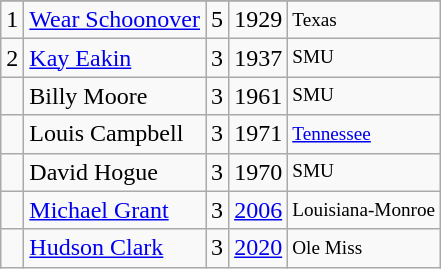<table class="wikitable">
<tr>
</tr>
<tr>
<td>1</td>
<td><a href='#'>Wear Schoonover</a></td>
<td>5</td>
<td>1929</td>
<td style="font-size:80%;">Texas</td>
</tr>
<tr>
<td>2</td>
<td><a href='#'>Kay Eakin</a></td>
<td>3</td>
<td>1937</td>
<td style="font-size:80%;">SMU</td>
</tr>
<tr>
<td></td>
<td>Billy Moore</td>
<td>3</td>
<td>1961</td>
<td style="font-size:80%;">SMU</td>
</tr>
<tr>
<td></td>
<td>Louis Campbell</td>
<td>3</td>
<td>1971</td>
<td style="font-size:80%;"><a href='#'>Tennessee</a></td>
</tr>
<tr>
<td></td>
<td>David Hogue</td>
<td>3</td>
<td>1970</td>
<td style="font-size:80%;">SMU</td>
</tr>
<tr>
<td></td>
<td><a href='#'>Michael Grant</a></td>
<td>3</td>
<td><a href='#'>2006</a></td>
<td style="font-size:80%;">Louisiana-Monroe</td>
</tr>
<tr>
<td></td>
<td><a href='#'>Hudson Clark</a></td>
<td>3</td>
<td><a href='#'>2020</a></td>
<td style="font-size:80%;">Ole Miss</td>
</tr>
</table>
